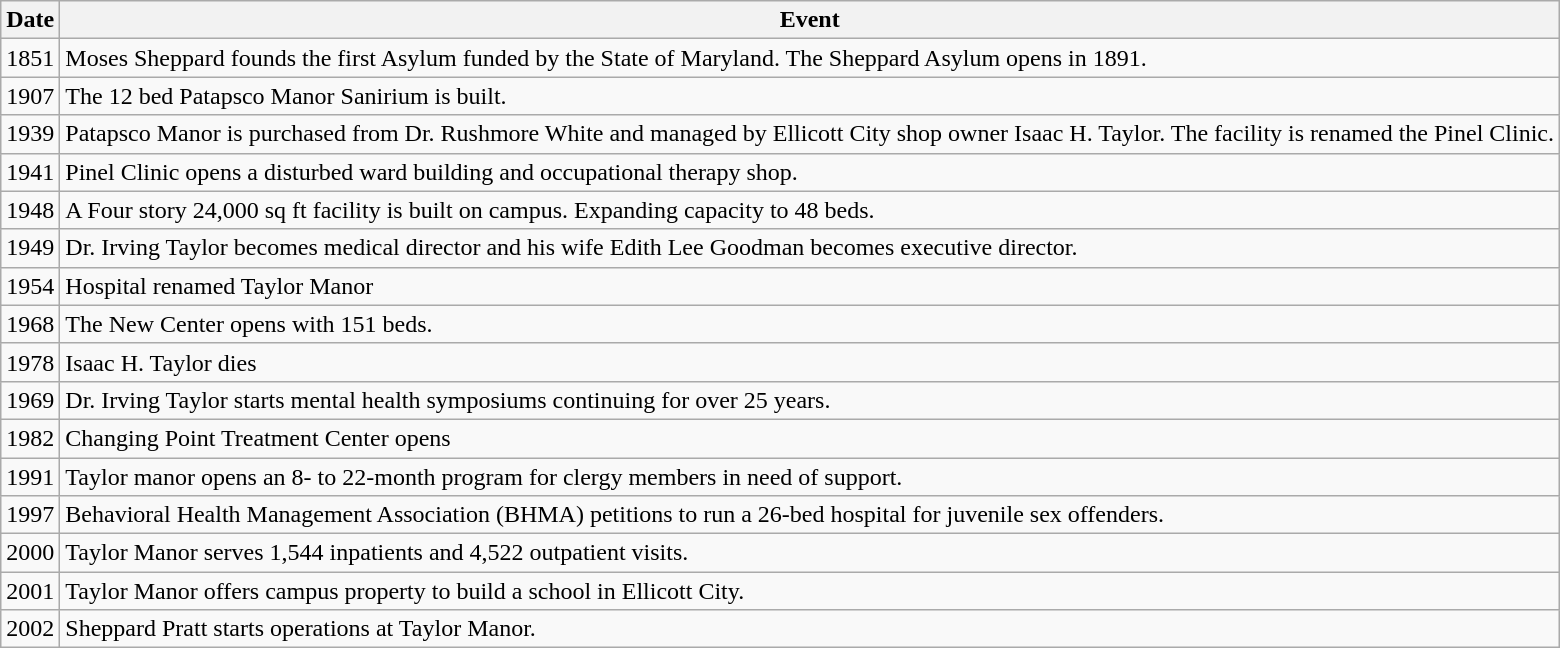<table class="wikitable">
<tr>
<th>Date</th>
<th>Event</th>
</tr>
<tr>
<td>1851</td>
<td>Moses Sheppard founds the first Asylum funded by the State of Maryland. The Sheppard Asylum opens in 1891.</td>
</tr>
<tr>
<td>1907</td>
<td>The 12 bed Patapsco Manor Sanirium is built.</td>
</tr>
<tr>
<td>1939</td>
<td>Patapsco Manor  is purchased from Dr. Rushmore White and managed by Ellicott City shop owner Isaac H. Taylor. The facility is renamed the Pinel Clinic.</td>
</tr>
<tr>
<td>1941</td>
<td>Pinel Clinic opens a disturbed ward building and occupational therapy shop.</td>
</tr>
<tr>
<td>1948</td>
<td>A Four story 24,000 sq ft facility is built on campus. Expanding capacity to 48 beds.</td>
</tr>
<tr>
<td>1949</td>
<td>Dr. Irving Taylor becomes medical director and his wife Edith Lee Goodman becomes executive director.</td>
</tr>
<tr>
<td>1954</td>
<td>Hospital renamed Taylor Manor</td>
</tr>
<tr>
<td>1968</td>
<td>The New Center opens with 151 beds.</td>
</tr>
<tr>
<td>1978</td>
<td>Isaac H. Taylor dies</td>
</tr>
<tr>
<td>1969</td>
<td>Dr. Irving Taylor starts mental health symposiums continuing for over 25 years.</td>
</tr>
<tr>
<td>1982</td>
<td>Changing Point Treatment Center opens</td>
</tr>
<tr>
<td>1991</td>
<td>Taylor manor opens an 8- to 22-month program for clergy members in need of support.</td>
</tr>
<tr>
<td>1997</td>
<td>Behavioral Health Management Association (BHMA) petitions to run a 26-bed hospital for juvenile sex offenders.</td>
</tr>
<tr>
<td>2000</td>
<td>Taylor Manor serves 1,544 inpatients and 4,522 outpatient visits.</td>
</tr>
<tr>
<td>2001</td>
<td>Taylor Manor offers campus property to build a school in Ellicott City.</td>
</tr>
<tr>
<td>2002</td>
<td>Sheppard Pratt starts operations at Taylor Manor.</td>
</tr>
</table>
